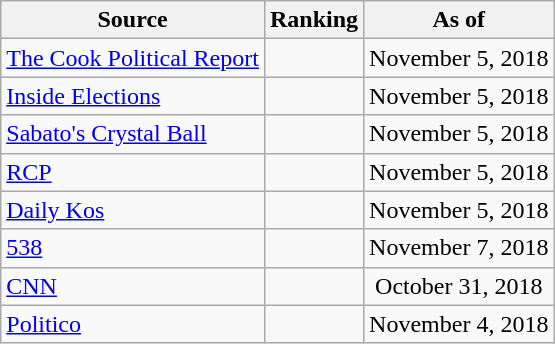<table class="wikitable" style="text-align:center">
<tr>
<th>Source</th>
<th>Ranking</th>
<th>As of</th>
</tr>
<tr>
<td align=left><a href='#'>The Cook Political Report</a></td>
<td></td>
<td>November 5, 2018</td>
</tr>
<tr>
<td align=left><a href='#'>Inside Elections</a></td>
<td></td>
<td>November 5, 2018</td>
</tr>
<tr>
<td align=left><a href='#'>Sabato's Crystal Ball</a></td>
<td></td>
<td>November 5, 2018</td>
</tr>
<tr>
<td align="left"><a href='#'>RCP</a></td>
<td></td>
<td>November 5, 2018</td>
</tr>
<tr>
<td align="left"><a href='#'>Daily Kos</a></td>
<td></td>
<td>November 5, 2018</td>
</tr>
<tr>
<td align="left"><a href='#'>538</a></td>
<td></td>
<td>November 7, 2018</td>
</tr>
<tr>
<td align="left"><a href='#'>CNN</a></td>
<td></td>
<td>October 31, 2018</td>
</tr>
<tr>
<td align="left"><a href='#'>Politico</a></td>
<td></td>
<td>November 4, 2018</td>
</tr>
</table>
